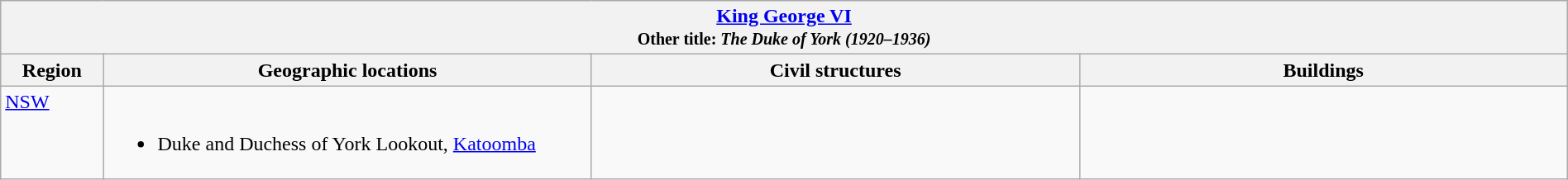<table class="wikitable" width="100%">
<tr>
<th colspan="4"> <a href='#'>King George VI</a><br><small>Other title: <em>The Duke of York (1920–1936)</em></small></th>
</tr>
<tr>
<th width="5%">Region</th>
<th width="23.75%">Geographic locations</th>
<th width="23.75%">Civil structures</th>
<th width="23.75%">Buildings</th>
</tr>
<tr>
<td align=left valign=top> <a href='#'>NSW</a></td>
<td><br><ul><li>Duke and Duchess of York Lookout, <a href='#'>Katoomba</a></li></ul></td>
<td></td>
<td></td>
</tr>
</table>
